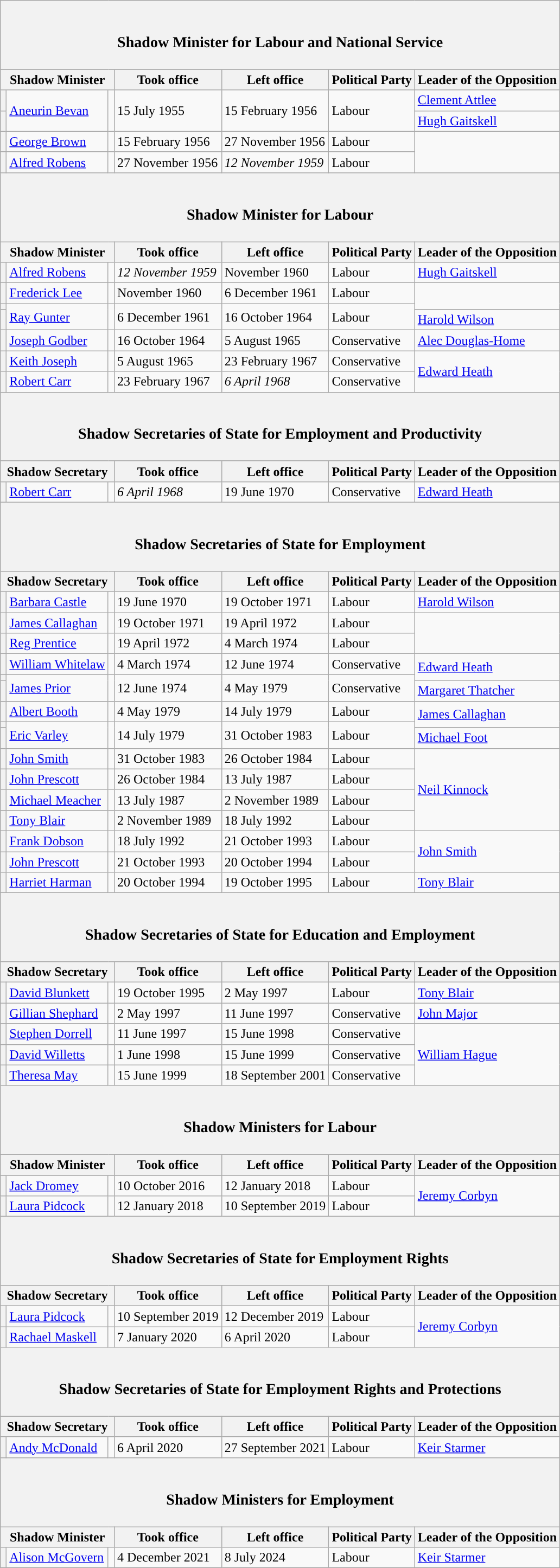<table class="wikitable">
<tr>
<th colspan=7><br><h3>Shadow Minister for Labour and National Service</h3></th>
</tr>
<tr>
<th colspan=3>Shadow Minister</th>
<th>Took office</th>
<th>Left office</th>
<th>Political Party</th>
<th>Leader of the Opposition</th>
</tr>
<tr>
<th style="background-color: "></th>
<td rowspan=2><a href='#'>Aneurin Bevan</a></td>
<td rowspan=2></td>
<td rowspan=2>15 July 1955</td>
<td rowspan=2>15 February 1956</td>
<td rowspan=2>Labour</td>
<td><a href='#'>Clement Attlee</a></td>
</tr>
<tr>
<th style="background-color: "></th>
<td><a href='#'>Hugh Gaitskell</a></td>
</tr>
<tr>
<th style="background-color: "></th>
<td><a href='#'>George Brown</a></td>
<td></td>
<td>15 February 1956</td>
<td>27 November 1956</td>
<td>Labour</td>
</tr>
<tr>
<th style="background-color: "></th>
<td><a href='#'>Alfred Robens</a></td>
<td></td>
<td>27 November 1956</td>
<td><em>12 November 1959</em></td>
<td>Labour</td>
</tr>
<tr>
<th colspan=7><br><h3>Shadow Minister for Labour</h3></th>
</tr>
<tr>
<th colspan=3>Shadow Minister</th>
<th>Took office</th>
<th>Left office</th>
<th>Political Party</th>
<th>Leader of the Opposition</th>
</tr>
<tr>
<th style="background-color: "></th>
<td><a href='#'>Alfred Robens</a></td>
<td></td>
<td><em>12 November 1959</em></td>
<td>November 1960</td>
<td>Labour</td>
<td><a href='#'>Hugh Gaitskell</a></td>
</tr>
<tr>
<th style="background-color: "></th>
<td><a href='#'>Frederick Lee</a></td>
<td></td>
<td>November 1960</td>
<td>6 December 1961</td>
<td>Labour</td>
</tr>
<tr>
<th style="background-color: "></th>
<td rowspan=2><a href='#'>Ray Gunter</a></td>
<td rowspan=2></td>
<td rowspan=2>6 December 1961</td>
<td rowspan=2>16 October 1964</td>
<td rowspan=2>Labour</td>
</tr>
<tr>
<th style="background-color: "></th>
<td><a href='#'>Harold Wilson</a></td>
</tr>
<tr>
<th style="background-color: "></th>
<td><a href='#'>Joseph Godber</a></td>
<td></td>
<td>16 October 1964</td>
<td>5 August 1965</td>
<td>Conservative</td>
<td><a href='#'>Alec Douglas-Home</a></td>
</tr>
<tr>
<th style="background-color: "></th>
<td><a href='#'>Keith Joseph</a></td>
<td></td>
<td>5 August 1965</td>
<td>23 February 1967</td>
<td>Conservative</td>
<td rowspan=2 ><a href='#'>Edward Heath</a></td>
</tr>
<tr>
<th style="background-color: "></th>
<td><a href='#'>Robert Carr</a></td>
<td></td>
<td>23 February 1967</td>
<td><em>6 April 1968</em></td>
<td>Conservative</td>
</tr>
<tr>
<th colspan=7><br><h3>Shadow Secretaries of State for Employment and Productivity</h3></th>
</tr>
<tr>
<th colspan=3>Shadow Secretary</th>
<th>Took office</th>
<th>Left office</th>
<th>Political Party</th>
<th>Leader of the Opposition</th>
</tr>
<tr>
<th style="background-color: "></th>
<td><a href='#'>Robert Carr</a></td>
<td></td>
<td><em>6 April 1968</em></td>
<td>19 June 1970</td>
<td>Conservative</td>
<td><a href='#'>Edward Heath</a></td>
</tr>
<tr>
<th colspan=7><br><h3>Shadow Secretaries of State for Employment</h3></th>
</tr>
<tr>
<th colspan=3>Shadow Secretary</th>
<th>Took office</th>
<th>Left office</th>
<th>Political Party</th>
<th>Leader of the Opposition</th>
</tr>
<tr>
<th style="background-color: "></th>
<td><a href='#'>Barbara Castle</a></td>
<td></td>
<td>19 June 1970</td>
<td>19 October 1971</td>
<td>Labour</td>
<td><a href='#'>Harold Wilson</a></td>
</tr>
<tr>
<th style="background-color: "></th>
<td><a href='#'>James Callaghan</a></td>
<td></td>
<td>19 October 1971</td>
<td>19 April 1972</td>
<td>Labour</td>
</tr>
<tr>
<th style="background-color: "></th>
<td><a href='#'>Reg Prentice</a></td>
<td></td>
<td>19 April 1972</td>
<td>4 March 1974</td>
<td>Labour</td>
</tr>
<tr>
<th style="background-color: "></th>
<td><a href='#'>William Whitelaw</a></td>
<td></td>
<td>4 March 1974</td>
<td>12 June 1974</td>
<td>Conservative</td>
<td rowspan=2 ><a href='#'>Edward Heath</a></td>
</tr>
<tr>
<th style="background-color: "></th>
<td rowspan=2><a href='#'>James Prior</a></td>
<td rowspan=2></td>
<td rowspan=2>12 June 1974</td>
<td rowspan=2>4 May 1979</td>
<td rowspan=2>Conservative</td>
</tr>
<tr>
<th style="background-color: "></th>
<td><a href='#'>Margaret Thatcher</a></td>
</tr>
<tr>
<th style="background-color: "></th>
<td><a href='#'>Albert Booth</a></td>
<td></td>
<td>4 May 1979</td>
<td>14 July 1979</td>
<td>Labour</td>
<td rowspan=2 ><a href='#'>James Callaghan</a></td>
</tr>
<tr>
<th style="background-color: "></th>
<td rowspan=2><a href='#'>Eric Varley</a></td>
<td rowspan=2></td>
<td rowspan=2>14 July 1979</td>
<td rowspan=2>31 October 1983</td>
<td rowspan=2>Labour</td>
</tr>
<tr>
<th style="background-color: "></th>
<td><a href='#'>Michael Foot</a></td>
</tr>
<tr>
<th style="background-color: "></th>
<td><a href='#'>John Smith</a></td>
<td></td>
<td>31 October 1983</td>
<td>26 October 1984</td>
<td>Labour</td>
<td rowspan=4 ><a href='#'>Neil Kinnock</a></td>
</tr>
<tr>
<th style="background-color: "></th>
<td><a href='#'>John Prescott</a></td>
<td></td>
<td>26 October 1984</td>
<td>13 July 1987</td>
<td>Labour</td>
</tr>
<tr>
<th style="background-color: "></th>
<td><a href='#'>Michael Meacher</a></td>
<td></td>
<td>13 July 1987</td>
<td>2 November 1989</td>
<td>Labour</td>
</tr>
<tr>
<th style="background-color: "></th>
<td><a href='#'>Tony Blair</a></td>
<td></td>
<td>2 November 1989</td>
<td>18 July 1992</td>
<td>Labour</td>
</tr>
<tr>
<th style="background-color: "></th>
<td><a href='#'>Frank Dobson</a></td>
<td></td>
<td>18 July 1992</td>
<td>21 October 1993</td>
<td>Labour</td>
<td rowspan=2 ><a href='#'>John Smith</a></td>
</tr>
<tr>
<th style="background-color: "></th>
<td><a href='#'>John Prescott</a></td>
<td></td>
<td>21 October 1993</td>
<td>20 October 1994</td>
<td>Labour</td>
</tr>
<tr>
<th style="background-color: "></th>
<td><a href='#'>Harriet Harman</a></td>
<td></td>
<td>20 October 1994</td>
<td>19 October 1995</td>
<td>Labour</td>
<td><a href='#'>Tony Blair</a></td>
</tr>
<tr>
<th colspan=7><br><h3>Shadow Secretaries of State for Education and Employment</h3></th>
</tr>
<tr>
<th colspan=3>Shadow Secretary</th>
<th>Took office</th>
<th>Left office</th>
<th>Political Party</th>
<th>Leader of the Opposition</th>
</tr>
<tr>
<th style="background-color: "></th>
<td><a href='#'>David Blunkett</a></td>
<td></td>
<td>19 October 1995</td>
<td>2 May 1997</td>
<td>Labour</td>
<td><a href='#'>Tony Blair</a></td>
</tr>
<tr>
<th style="background-color: "></th>
<td><a href='#'>Gillian Shephard</a></td>
<td></td>
<td>2 May 1997</td>
<td>11 June 1997</td>
<td>Conservative</td>
<td><a href='#'>John Major</a></td>
</tr>
<tr>
<th style="background-color: "></th>
<td><a href='#'>Stephen Dorrell</a></td>
<td></td>
<td>11 June 1997</td>
<td>15 June 1998</td>
<td>Conservative</td>
<td rowspan=3 ><a href='#'>William Hague</a></td>
</tr>
<tr>
<th style="background-color: "></th>
<td><a href='#'>David Willetts</a></td>
<td></td>
<td>1 June 1998</td>
<td>15 June 1999</td>
<td>Conservative</td>
</tr>
<tr>
<th style="background-color: "></th>
<td><a href='#'>Theresa May</a></td>
<td></td>
<td>15 June 1999</td>
<td>18 September 2001</td>
<td>Conservative</td>
</tr>
<tr>
<th colspan=7><br><h3>Shadow Ministers for Labour</h3></th>
</tr>
<tr>
<th colspan=3>Shadow Minister</th>
<th>Took office</th>
<th>Left office</th>
<th>Political Party</th>
<th>Leader of the Opposition</th>
</tr>
<tr>
<th style="background-color: "></th>
<td><a href='#'>Jack Dromey</a></td>
<td></td>
<td>10 October 2016</td>
<td>12 January 2018</td>
<td>Labour</td>
<td rowspan=2 ><a href='#'>Jeremy Corbyn</a></td>
</tr>
<tr>
<th style="background-color: "></th>
<td><a href='#'>Laura Pidcock</a></td>
<td></td>
<td>12 January 2018</td>
<td>10 September 2019</td>
<td>Labour</td>
</tr>
<tr>
<th colspan=7><br><h3>Shadow Secretaries of State for Employment Rights</h3></th>
</tr>
<tr>
<th colspan=3>Shadow Secretary</th>
<th>Took office</th>
<th>Left office</th>
<th>Political Party</th>
<th>Leader of the Opposition</th>
</tr>
<tr>
<th style="background-color: "></th>
<td><a href='#'>Laura Pidcock</a></td>
<td></td>
<td>10 September 2019</td>
<td>12 December 2019</td>
<td>Labour</td>
<td rowspan=2 ><a href='#'>Jeremy Corbyn</a></td>
</tr>
<tr>
<th style="background-color: "></th>
<td><a href='#'>Rachael Maskell</a></td>
<td></td>
<td>7 January 2020</td>
<td>6 April 2020</td>
<td>Labour</td>
</tr>
<tr>
<th colspan=7><br><h3>Shadow Secretaries of State for Employment Rights and Protections</h3></th>
</tr>
<tr>
<th colspan=3>Shadow Secretary</th>
<th>Took office</th>
<th>Left office</th>
<th>Political Party</th>
<th>Leader of the Opposition</th>
</tr>
<tr>
<th style="background-color: "></th>
<td><a href='#'>Andy McDonald</a></td>
<td></td>
<td>6 April 2020</td>
<td>27 September 2021</td>
<td>Labour</td>
<td><a href='#'>Keir Starmer</a></td>
</tr>
<tr>
<th colspan=7><br><h3>Shadow Ministers for Employment</h3></th>
</tr>
<tr>
<th colspan=3>Shadow Minister</th>
<th>Took office</th>
<th>Left office</th>
<th>Political Party</th>
<th>Leader of the Opposition</th>
</tr>
<tr>
<th style="background-color: "></th>
<td><a href='#'>Alison McGovern</a></td>
<td></td>
<td>4 December 2021</td>
<td>8 July 2024</td>
<td>Labour</td>
<td><a href='#'>Keir Starmer</a></td>
</tr>
</table>
